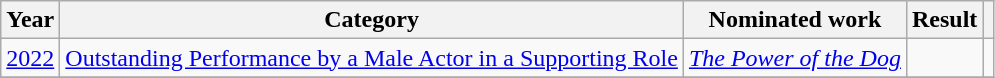<table class="wikitable">
<tr>
<th scope="col">Year</th>
<th scope="col">Category</th>
<th scope="col">Nominated work</th>
<th style="col">Result</th>
<th style="col"></th>
</tr>
<tr>
<td><a href='#'>2022</a></td>
<td><a href='#'>Outstanding Performance by a Male Actor in a Supporting Role</a></td>
<td><em><a href='#'>The Power of the Dog</a></em></td>
<td></td>
<td></td>
</tr>
<tr>
</tr>
</table>
